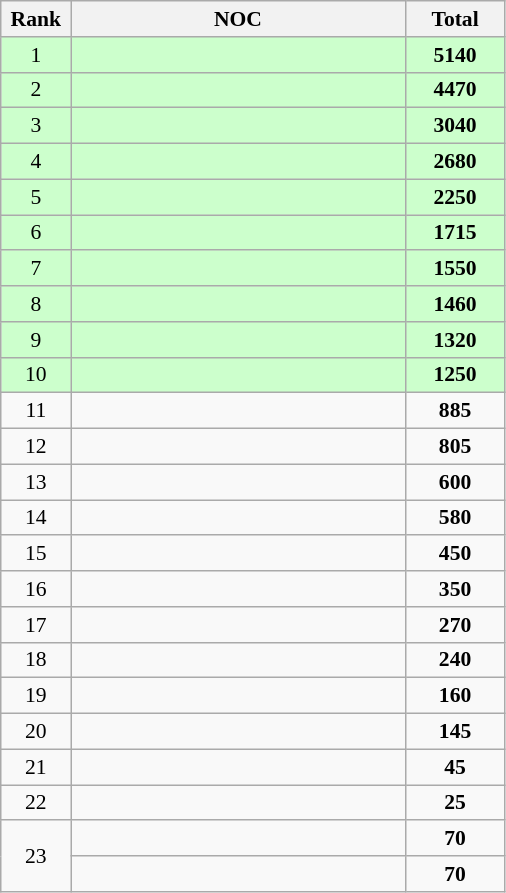<table class="wikitable" style="text-align:center; font-size:90%">
<tr>
<th width=40>Rank</th>
<th width=216>NOC</th>
<th width=60>Total</th>
</tr>
<tr bgcolor=#ccffcc>
<td>1</td>
<td align=left></td>
<td><strong>5140</strong></td>
</tr>
<tr bgcolor=#ccffcc>
<td>2</td>
<td align=left></td>
<td><strong>4470</strong></td>
</tr>
<tr bgcolor=#ccffcc>
<td>3</td>
<td align=left></td>
<td><strong>3040</strong></td>
</tr>
<tr bgcolor=#ccffcc>
<td>4</td>
<td align=left></td>
<td><strong>2680</strong></td>
</tr>
<tr bgcolor=#ccffcc>
<td>5</td>
<td align=left></td>
<td><strong>2250</strong></td>
</tr>
<tr bgcolor=#ccffcc>
<td>6</td>
<td align=left></td>
<td><strong>1715</strong></td>
</tr>
<tr bgcolor=#ccffcc>
<td>7</td>
<td align=left></td>
<td><strong>1550</strong></td>
</tr>
<tr bgcolor=#ccffcc>
<td>8</td>
<td align=left></td>
<td><strong>1460</strong></td>
</tr>
<tr bgcolor=#ccffcc>
<td>9</td>
<td align=left></td>
<td><strong>1320</strong></td>
</tr>
<tr bgcolor=#ccffcc>
<td>10</td>
<td align=left></td>
<td><strong>1250</strong></td>
</tr>
<tr>
<td>11</td>
<td align=left></td>
<td><strong>885</strong></td>
</tr>
<tr>
<td>12</td>
<td align=left></td>
<td><strong>805</strong></td>
</tr>
<tr>
<td>13</td>
<td align=left></td>
<td><strong>600</strong></td>
</tr>
<tr>
<td>14</td>
<td align=left></td>
<td><strong>580</strong></td>
</tr>
<tr>
<td>15</td>
<td align=left></td>
<td><strong>450</strong></td>
</tr>
<tr>
<td>16</td>
<td align=left></td>
<td><strong>350</strong></td>
</tr>
<tr>
<td>17</td>
<td align=left></td>
<td><strong>270</strong></td>
</tr>
<tr>
<td>18</td>
<td align=left></td>
<td><strong>240</strong></td>
</tr>
<tr>
<td>19</td>
<td align=left></td>
<td><strong>160</strong></td>
</tr>
<tr>
<td>20</td>
<td align=left></td>
<td><strong>145</strong></td>
</tr>
<tr>
<td>21</td>
<td align=left></td>
<td><strong>45</strong></td>
</tr>
<tr>
<td>22</td>
<td align=left></td>
<td><strong>25</strong></td>
</tr>
<tr>
<td rowspan=2>23</td>
<td align=left></td>
<td><strong>70</strong></td>
</tr>
<tr>
<td align=left></td>
<td><strong>70</strong></td>
</tr>
</table>
